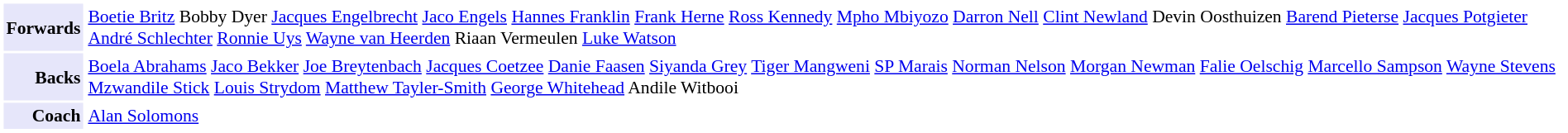<table cellpadding="2" style="border: 1px solid white; font-size:90%;">
<tr>
<td colspan="2"  style="text-align:right; background:lavender;"><strong>Forwards</strong></td>
<td style="text-align:left;"><a href='#'>Boetie Britz</a> Bobby Dyer <a href='#'>Jacques Engelbrecht</a> <a href='#'>Jaco Engels</a> <a href='#'>Hannes Franklin</a> <a href='#'>Frank Herne</a> <a href='#'>Ross Kennedy</a> <a href='#'>Mpho Mbiyozo</a> <a href='#'>Darron Nell</a> <a href='#'>Clint Newland</a> Devin Oosthuizen <a href='#'>Barend Pieterse</a> <a href='#'>Jacques Potgieter</a> <a href='#'>André Schlechter</a> <a href='#'>Ronnie Uys</a> <a href='#'>Wayne van Heerden</a> Riaan Vermeulen <a href='#'>Luke Watson</a></td>
</tr>
<tr>
<td colspan="2"  style="text-align:right; background:lavender;"><strong>Backs</strong></td>
<td style="text-align:left;"><a href='#'>Boela Abrahams</a> <a href='#'>Jaco Bekker</a> <a href='#'>Joe Breytenbach</a> <a href='#'>Jacques Coetzee</a> <a href='#'>Danie Faasen</a> <a href='#'>Siyanda Grey</a> <a href='#'>Tiger Mangweni</a> <a href='#'>SP Marais</a> <a href='#'>Norman Nelson</a> <a href='#'>Morgan Newman</a> <a href='#'>Falie Oelschig</a> <a href='#'>Marcello Sampson</a> <a href='#'>Wayne Stevens</a> <a href='#'>Mzwandile Stick</a> <a href='#'>Louis Strydom</a> <a href='#'>Matthew Tayler-Smith</a> <a href='#'>George Whitehead</a> Andile Witbooi</td>
</tr>
<tr>
<td colspan="2"  style="text-align:right; background:lavender;"><strong>Coach</strong></td>
<td style="text-align:left;"><a href='#'>Alan Solomons</a></td>
</tr>
</table>
